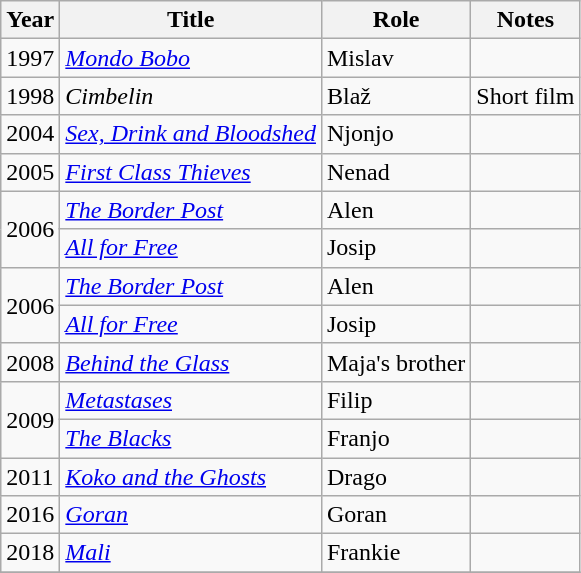<table class="wikitable sortable">
<tr>
<th>Year</th>
<th>Title</th>
<th>Role</th>
<th class="unsortable">Notes</th>
</tr>
<tr>
<td>1997</td>
<td><em><a href='#'>Mondo Bobo</a></em></td>
<td>Mislav</td>
<td></td>
</tr>
<tr>
<td>1998</td>
<td><em>Cimbelin</em></td>
<td>Blaž</td>
<td>Short film</td>
</tr>
<tr>
<td>2004</td>
<td><em><a href='#'>Sex, Drink and Bloodshed</a></em></td>
<td>Njonjo</td>
<td></td>
</tr>
<tr>
<td>2005</td>
<td><em><a href='#'>First Class Thieves</a></em></td>
<td>Nenad</td>
<td></td>
</tr>
<tr>
<td rowspan=2>2006</td>
<td><em><a href='#'>The Border Post</a></em></td>
<td>Alen</td>
<td></td>
</tr>
<tr>
<td><em><a href='#'>All for Free</a></em></td>
<td>Josip</td>
<td></td>
</tr>
<tr>
<td rowspan=2>2006</td>
<td><em><a href='#'>The Border Post</a></em></td>
<td>Alen</td>
<td></td>
</tr>
<tr>
<td><em><a href='#'>All for Free</a></em></td>
<td>Josip</td>
<td></td>
</tr>
<tr>
<td>2008</td>
<td><em><a href='#'>Behind the Glass</a></em></td>
<td>Maja's brother</td>
<td></td>
</tr>
<tr>
<td rowspan=2>2009</td>
<td><em><a href='#'>Metastases</a></em></td>
<td>Filip</td>
<td></td>
</tr>
<tr>
<td><em><a href='#'>The Blacks</a></em></td>
<td>Franjo</td>
<td></td>
</tr>
<tr>
<td>2011</td>
<td><em><a href='#'>Koko and the Ghosts</a></em></td>
<td>Drago</td>
<td></td>
</tr>
<tr>
<td>2016</td>
<td><em><a href='#'>Goran</a></em></td>
<td>Goran</td>
<td></td>
</tr>
<tr>
<td>2018</td>
<td><em><a href='#'>Mali</a></em></td>
<td>Frankie</td>
<td></td>
</tr>
<tr>
</tr>
</table>
